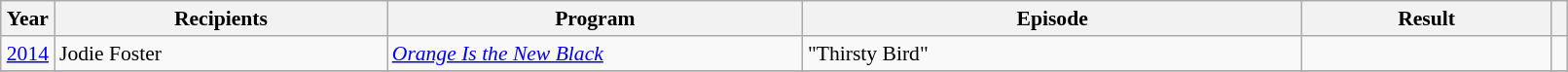<table class="wikitable plainrowheaders" style="font-size: 90%" width=85%>
<tr>
<th scope="col" style="width:2%;">Year</th>
<th scope="col" style="width:20%;">Recipients</th>
<th scope="col" style="width:25%;">Program</th>
<th scope="col" style="width:30%;">Episode</th>
<th scope="col" style="width:15%;">Result</th>
<th scope="col" class="unsortable" style="width:1%;"></th>
</tr>
<tr>
<td style="text-align:center;"><a href='#'>2014</a></td>
<td>Jodie Foster</td>
<td><em><a href='#'>Orange Is the New Black</a></em></td>
<td>"Thirsty Bird"</td>
<td></td>
<td style="text-align:center;"></td>
</tr>
<tr>
</tr>
</table>
